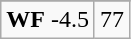<table class="wikitable">
<tr align="center">
</tr>
<tr align="center">
<td><strong>WF</strong> -4.5</td>
<td>77</td>
</tr>
</table>
